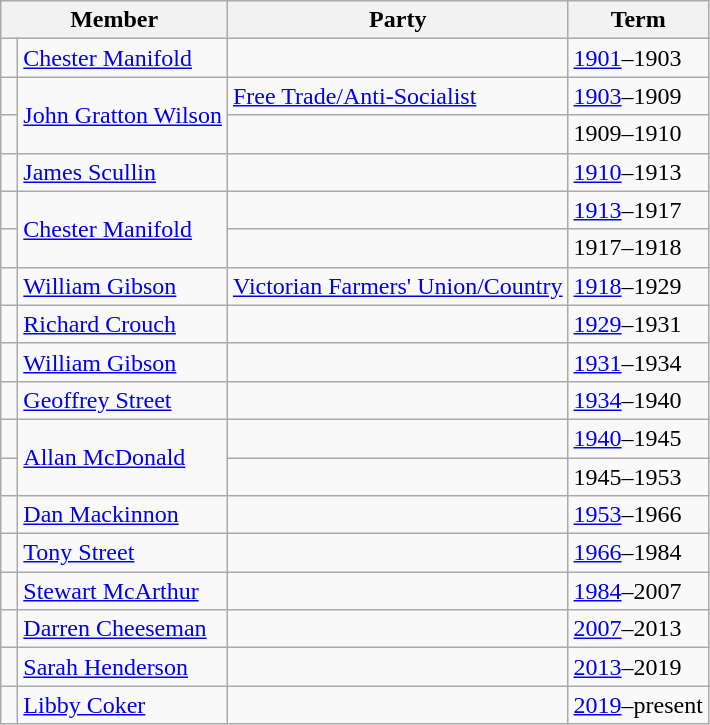<table class="wikitable">
<tr>
<th colspan="2">Member</th>
<th>Party</th>
<th>Term</th>
</tr>
<tr>
<td> </td>
<td><a href='#'>Chester Manifold</a></td>
<td></td>
<td><a href='#'>1901</a>–1903</td>
</tr>
<tr>
<td> </td>
<td rowspan="2"><a href='#'>John Gratton Wilson</a></td>
<td><a href='#'>Free Trade/Anti-Socialist</a></td>
<td><a href='#'>1903</a>–1909</td>
</tr>
<tr>
<td> </td>
<td></td>
<td>1909–1910</td>
</tr>
<tr>
<td> </td>
<td><a href='#'>James Scullin</a></td>
<td></td>
<td><a href='#'>1910</a>–1913</td>
</tr>
<tr>
<td> </td>
<td rowspan="2"><a href='#'>Chester Manifold</a></td>
<td></td>
<td><a href='#'>1913</a>–1917</td>
</tr>
<tr>
<td> </td>
<td></td>
<td>1917–1918</td>
</tr>
<tr>
<td> </td>
<td><a href='#'>William Gibson</a></td>
<td><a href='#'>Victorian Farmers' Union/Country</a></td>
<td><a href='#'>1918</a>–1929</td>
</tr>
<tr>
<td> </td>
<td><a href='#'>Richard Crouch</a></td>
<td></td>
<td><a href='#'>1929</a>–1931</td>
</tr>
<tr>
<td> </td>
<td><a href='#'>William Gibson</a></td>
<td></td>
<td><a href='#'>1931</a>–1934</td>
</tr>
<tr>
<td> </td>
<td><a href='#'>Geoffrey Street</a></td>
<td></td>
<td><a href='#'>1934</a>–1940</td>
</tr>
<tr>
<td> </td>
<td rowspan="2"><a href='#'>Allan McDonald</a></td>
<td></td>
<td><a href='#'>1940</a>–1945</td>
</tr>
<tr>
<td> </td>
<td></td>
<td>1945–1953</td>
</tr>
<tr>
<td> </td>
<td><a href='#'>Dan Mackinnon</a></td>
<td></td>
<td><a href='#'>1953</a>–1966</td>
</tr>
<tr>
<td> </td>
<td><a href='#'>Tony Street</a></td>
<td></td>
<td><a href='#'>1966</a>–1984</td>
</tr>
<tr>
<td> </td>
<td><a href='#'>Stewart McArthur</a></td>
<td></td>
<td><a href='#'>1984</a>–2007</td>
</tr>
<tr>
<td> </td>
<td><a href='#'>Darren Cheeseman</a></td>
<td></td>
<td><a href='#'>2007</a>–2013</td>
</tr>
<tr>
<td> </td>
<td><a href='#'>Sarah Henderson</a></td>
<td></td>
<td><a href='#'>2013</a>–2019</td>
</tr>
<tr>
<td> </td>
<td><a href='#'>Libby Coker</a></td>
<td></td>
<td><a href='#'>2019</a>–present</td>
</tr>
</table>
